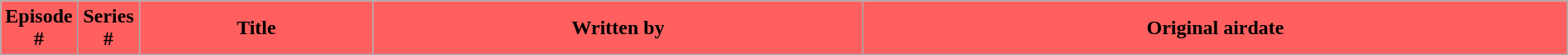<table class="wikitable plainrowheaders" style="width:100%;">
<tr>
<th style="background-color: #FF5F5F" width="4%">Episode<br>#</th>
<th style="background-color: #FF5F5F" width="4%">Series<br>#</th>
<th style="background-color: #FF5F5F">Title</th>
<th style="background-color: #FF5F5F">Written by</th>
<th style="background-color: #FF5F5F">Original airdate<br>




</th>
</tr>
</table>
